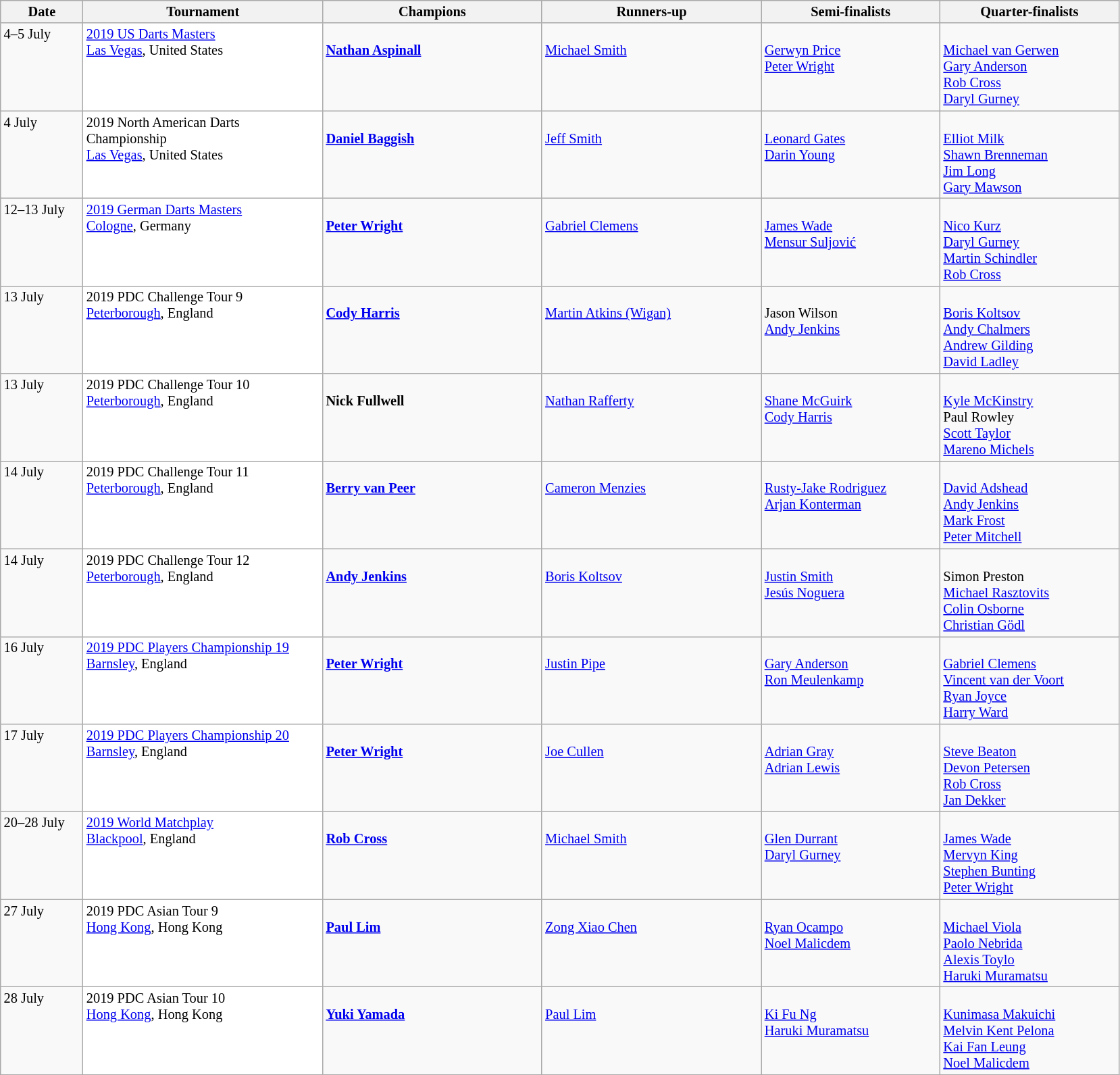<table class=wikitable style=font-size:85%>
<tr>
<th width=75>Date</th>
<th width=230>Tournament</th>
<th width=210>Champions</th>
<th width=210>Runners-up</th>
<th width=170>Semi-finalists</th>
<th width=170>Quarter-finalists</th>
</tr>
<tr valign="top">
<td>4–5 July</td>
<td bgcolor="#ffffff"><a href='#'>2019 US Darts Masters</a><br><a href='#'>Las Vegas</a>, United States</td>
<td><br> <strong><a href='#'>Nathan Aspinall</a></strong></td>
<td><br> <a href='#'>Michael Smith</a></td>
<td><br> <a href='#'>Gerwyn Price</a> <br>
 <a href='#'>Peter Wright</a></td>
<td><br> <a href='#'>Michael van Gerwen</a> <br>
 <a href='#'>Gary Anderson</a> <br>
 <a href='#'>Rob Cross</a> <br>
 <a href='#'>Daryl Gurney</a></td>
</tr>
<tr valign="top">
<td>4 July</td>
<td bgcolor="#ffffff">2019 North American Darts Championship<br><a href='#'>Las Vegas</a>, United States</td>
<td><br> <strong><a href='#'>Daniel Baggish</a></strong></td>
<td><br> <a href='#'>Jeff Smith</a></td>
<td><br> <a href='#'>Leonard Gates</a> <br>
 <a href='#'>Darin Young</a></td>
<td><br> <a href='#'>Elliot Milk</a> <br>
 <a href='#'>Shawn Brenneman</a> <br>
 <a href='#'>Jim Long</a> <br>
 <a href='#'>Gary Mawson</a></td>
</tr>
<tr valign="top">
<td>12–13 July</td>
<td bgcolor="#ffffff"><a href='#'>2019 German Darts Masters</a><br><a href='#'>Cologne</a>, Germany</td>
<td><br> <strong><a href='#'>Peter Wright</a></strong></td>
<td><br> <a href='#'>Gabriel Clemens</a></td>
<td><br> <a href='#'>James Wade</a> <br>
 <a href='#'>Mensur Suljović</a></td>
<td><br> <a href='#'>Nico Kurz</a> <br>
 <a href='#'>Daryl Gurney</a> <br>
 <a href='#'>Martin Schindler</a> <br>
 <a href='#'>Rob Cross</a></td>
</tr>
<tr valign="top">
<td>13 July</td>
<td bgcolor="#ffffff">2019 PDC Challenge Tour 9<br><a href='#'>Peterborough</a>, England</td>
<td><br> <strong><a href='#'>Cody Harris</a></strong></td>
<td><br> <a href='#'>Martin Atkins (Wigan)</a></td>
<td><br> Jason Wilson <br>
 <a href='#'>Andy Jenkins</a></td>
<td><br> <a href='#'>Boris Koltsov</a> <br>
 <a href='#'>Andy Chalmers</a> <br>
 <a href='#'>Andrew Gilding</a> <br>
 <a href='#'>David Ladley</a></td>
</tr>
<tr valign="top">
<td>13 July</td>
<td bgcolor="#ffffff">2019 PDC Challenge Tour 10<br><a href='#'>Peterborough</a>, England</td>
<td><br> <strong>Nick Fullwell</strong></td>
<td><br> <a href='#'>Nathan Rafferty</a></td>
<td><br> <a href='#'>Shane McGuirk</a> <br>
 <a href='#'>Cody Harris</a></td>
<td><br> <a href='#'>Kyle McKinstry</a> <br>
 Paul Rowley <br>
 <a href='#'>Scott Taylor</a> <br>
 <a href='#'>Mareno Michels</a></td>
</tr>
<tr valign="top">
<td>14 July</td>
<td bgcolor="#ffffff">2019 PDC Challenge Tour 11<br><a href='#'>Peterborough</a>, England</td>
<td><br> <strong><a href='#'>Berry van Peer</a></strong></td>
<td><br> <a href='#'>Cameron Menzies</a></td>
<td><br> <a href='#'>Rusty-Jake Rodriguez</a> <br>
 <a href='#'>Arjan Konterman</a></td>
<td><br> <a href='#'>David Adshead</a> <br>
 <a href='#'>Andy Jenkins</a> <br>
 <a href='#'>Mark Frost</a> <br>
 <a href='#'>Peter Mitchell</a></td>
</tr>
<tr valign="top">
<td>14 July</td>
<td bgcolor="#ffffff">2019 PDC Challenge Tour 12<br><a href='#'>Peterborough</a>, England</td>
<td><br> <strong><a href='#'>Andy Jenkins</a></strong></td>
<td><br> <a href='#'>Boris Koltsov</a></td>
<td><br> <a href='#'>Justin Smith</a> <br>
 <a href='#'>Jesús Noguera</a></td>
<td><br> Simon Preston <br>
 <a href='#'>Michael Rasztovits</a> <br>
 <a href='#'>Colin Osborne</a> <br>
 <a href='#'>Christian Gödl</a></td>
</tr>
<tr valign="top">
<td>16 July</td>
<td bgcolor="#ffffff"><a href='#'>2019 PDC Players Championship 19</a><br><a href='#'>Barnsley</a>, England</td>
<td><br> <strong><a href='#'>Peter Wright</a></strong></td>
<td><br> <a href='#'>Justin Pipe</a></td>
<td><br> <a href='#'>Gary Anderson</a> <br>
 <a href='#'>Ron Meulenkamp</a></td>
<td><br> <a href='#'>Gabriel Clemens</a> <br>
 <a href='#'>Vincent van der Voort</a> <br>
 <a href='#'>Ryan Joyce</a> <br>
 <a href='#'>Harry Ward</a></td>
</tr>
<tr valign="top">
<td>17 July</td>
<td bgcolor="#ffffff"><a href='#'>2019 PDC Players Championship 20</a><br><a href='#'>Barnsley</a>, England</td>
<td><br> <strong><a href='#'>Peter Wright</a></strong></td>
<td><br> <a href='#'>Joe Cullen</a></td>
<td><br> <a href='#'>Adrian Gray</a> <br>
 <a href='#'>Adrian Lewis</a></td>
<td><br> <a href='#'>Steve Beaton</a> <br>
 <a href='#'>Devon Petersen</a> <br>
 <a href='#'>Rob Cross</a> <br>
 <a href='#'>Jan Dekker</a></td>
</tr>
<tr valign="top">
<td>20–28 July</td>
<td bgcolor="#ffffff"><a href='#'>2019 World Matchplay</a><br><a href='#'>Blackpool</a>, England</td>
<td><br> <strong><a href='#'>Rob Cross</a></strong></td>
<td><br> <a href='#'>Michael Smith</a></td>
<td><br> <a href='#'>Glen Durrant</a> <br>
 <a href='#'>Daryl Gurney</a></td>
<td><br> <a href='#'>James Wade</a> <br>
 <a href='#'>Mervyn King</a> <br>
 <a href='#'>Stephen Bunting</a> <br>
 <a href='#'>Peter Wright</a></td>
</tr>
<tr valign="top">
<td>27 July</td>
<td bgcolor="#ffffff">2019 PDC Asian Tour 9<br><a href='#'>Hong Kong</a>, Hong Kong</td>
<td><br> <strong><a href='#'>Paul Lim</a></strong></td>
<td><br> <a href='#'>Zong Xiao Chen</a></td>
<td><br> <a href='#'>Ryan Ocampo</a> <br>
 <a href='#'>Noel Malicdem</a></td>
<td><br> <a href='#'>Michael Viola</a> <br>
 <a href='#'>Paolo Nebrida</a> <br>
 <a href='#'>Alexis Toylo</a> <br>
 <a href='#'>Haruki Muramatsu</a></td>
</tr>
<tr valign="top">
<td>28 July</td>
<td bgcolor="#ffffff">2019 PDC Asian Tour 10<br><a href='#'>Hong Kong</a>, Hong Kong</td>
<td><br> <strong><a href='#'>Yuki Yamada</a></strong></td>
<td><br> <a href='#'>Paul Lim</a></td>
<td><br> <a href='#'>Ki Fu Ng</a> <br>
 <a href='#'>Haruki Muramatsu</a></td>
<td><br> <a href='#'>Kunimasa Makuichi</a> <br>
 <a href='#'>Melvin Kent Pelona</a> <br>
 <a href='#'>Kai Fan Leung</a> <br>
 <a href='#'>Noel Malicdem</a></td>
</tr>
</table>
